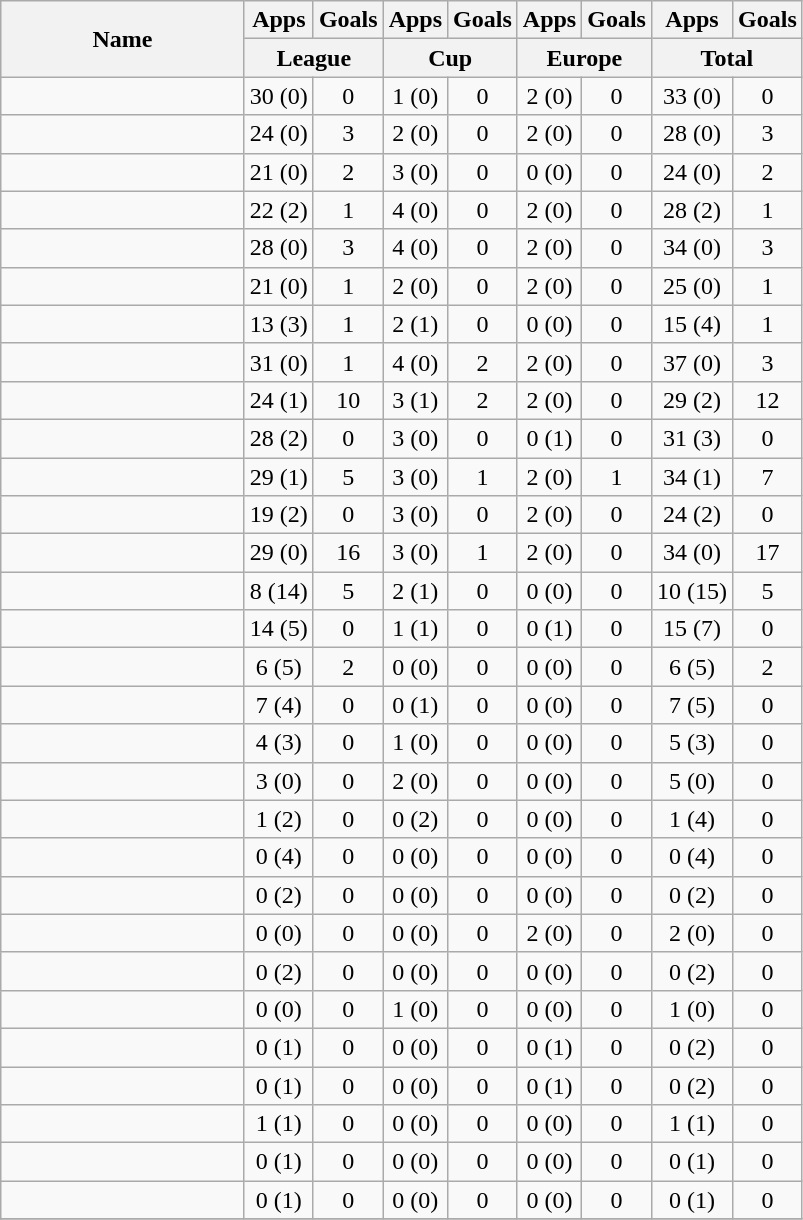<table class="wikitable sortable" style="text-align:center">
<tr>
<th rowspan="2" width="155">Name</th>
<th>Apps</th>
<th>Goals</th>
<th>Apps</th>
<th>Goals</th>
<th>Apps</th>
<th>Goals</th>
<th>Apps</th>
<th>Goals</th>
</tr>
<tr class="unsortable">
<th colspan="2" width="55">League</th>
<th colspan="2" width="55">Cup</th>
<th colspan="2" width="55">Europe</th>
<th colspan="2" width="55">Total</th>
</tr>
<tr>
<td align="left"> </td>
<td>30 (0)</td>
<td>0</td>
<td>1 (0)</td>
<td>0</td>
<td>2 (0)</td>
<td>0</td>
<td>33 (0)</td>
<td>0</td>
</tr>
<tr>
<td align="left"> </td>
<td>24 (0)</td>
<td>3</td>
<td>2 (0)</td>
<td>0</td>
<td>2 (0)</td>
<td>0</td>
<td>28 (0)</td>
<td>3</td>
</tr>
<tr>
<td align="left"> </td>
<td>21 (0)</td>
<td>2</td>
<td>3 (0)</td>
<td>0</td>
<td>0 (0)</td>
<td>0</td>
<td>24 (0)</td>
<td>2</td>
</tr>
<tr>
<td align="left"> </td>
<td>22 (2)</td>
<td>1</td>
<td>4 (0)</td>
<td>0</td>
<td>2 (0)</td>
<td>0</td>
<td>28 (2)</td>
<td>1</td>
</tr>
<tr>
<td align="left"> </td>
<td>28 (0)</td>
<td>3</td>
<td>4 (0)</td>
<td>0</td>
<td>2 (0)</td>
<td>0</td>
<td>34 (0)</td>
<td>3</td>
</tr>
<tr>
<td align="left"> </td>
<td>21 (0)</td>
<td>1</td>
<td>2 (0)</td>
<td>0</td>
<td>2 (0)</td>
<td>0</td>
<td>25 (0)</td>
<td>1</td>
</tr>
<tr>
<td align="left"> </td>
<td>13 (3)</td>
<td>1</td>
<td>2 (1)</td>
<td>0</td>
<td>0 (0)</td>
<td>0</td>
<td>15 (4)</td>
<td>1</td>
</tr>
<tr>
<td align="left"> </td>
<td>31 (0)</td>
<td>1</td>
<td>4 (0)</td>
<td>2</td>
<td>2 (0)</td>
<td>0</td>
<td>37 (0)</td>
<td>3</td>
</tr>
<tr>
<td align="left"> </td>
<td>24 (1)</td>
<td>10</td>
<td>3 (1)</td>
<td>2</td>
<td>2 (0)</td>
<td>0</td>
<td>29 (2)</td>
<td>12</td>
</tr>
<tr>
<td align="left"> </td>
<td>28 (2)</td>
<td>0</td>
<td>3 (0)</td>
<td>0</td>
<td>0 (1)</td>
<td>0</td>
<td>31 (3)</td>
<td>0</td>
</tr>
<tr>
<td align="left"> </td>
<td>29 (1)</td>
<td>5</td>
<td>3 (0)</td>
<td>1</td>
<td>2 (0)</td>
<td>1</td>
<td>34 (1)</td>
<td>7</td>
</tr>
<tr>
<td align="left"> </td>
<td>19 (2)</td>
<td>0</td>
<td>3 (0)</td>
<td>0</td>
<td>2 (0)</td>
<td>0</td>
<td>24 (2)</td>
<td>0</td>
</tr>
<tr>
<td align="left"> </td>
<td>29 (0)</td>
<td>16</td>
<td>3 (0)</td>
<td>1</td>
<td>2 (0)</td>
<td>0</td>
<td>34 (0)</td>
<td>17</td>
</tr>
<tr>
<td align="left"> </td>
<td>8 (14)</td>
<td>5</td>
<td>2 (1)</td>
<td>0</td>
<td>0 (0)</td>
<td>0</td>
<td>10 (15)</td>
<td>5</td>
</tr>
<tr>
<td align="left"> </td>
<td>14 (5)</td>
<td>0</td>
<td>1 (1)</td>
<td>0</td>
<td>0 (1)</td>
<td>0</td>
<td>15 (7)</td>
<td>0</td>
</tr>
<tr>
<td align="left"> </td>
<td>6 (5)</td>
<td>2</td>
<td>0 (0)</td>
<td>0</td>
<td>0 (0)</td>
<td>0</td>
<td>6 (5)</td>
<td>2</td>
</tr>
<tr>
<td align="left"> </td>
<td>7 (4)</td>
<td>0</td>
<td>0 (1)</td>
<td>0</td>
<td>0 (0)</td>
<td>0</td>
<td>7 (5)</td>
<td>0</td>
</tr>
<tr>
<td align="left"> </td>
<td>4 (3)</td>
<td>0</td>
<td>1 (0)</td>
<td>0</td>
<td>0 (0)</td>
<td>0</td>
<td>5 (3)</td>
<td>0</td>
</tr>
<tr>
<td align="left"> </td>
<td>3 (0)</td>
<td>0</td>
<td>2 (0)</td>
<td>0</td>
<td>0 (0)</td>
<td>0</td>
<td>5 (0)</td>
<td>0</td>
</tr>
<tr>
<td align="left"> </td>
<td>1 (2)</td>
<td>0</td>
<td>0 (2)</td>
<td>0</td>
<td>0 (0)</td>
<td>0</td>
<td>1 (4)</td>
<td>0</td>
</tr>
<tr>
<td align="left"> </td>
<td>0 (4)</td>
<td>0</td>
<td>0 (0)</td>
<td>0</td>
<td>0 (0)</td>
<td>0</td>
<td>0 (4)</td>
<td>0</td>
</tr>
<tr>
<td align="left"> </td>
<td>0 (2)</td>
<td>0</td>
<td>0 (0)</td>
<td>0</td>
<td>0 (0)</td>
<td>0</td>
<td>0 (2)</td>
<td>0</td>
</tr>
<tr>
<td align="left"> </td>
<td>0 (0)</td>
<td>0</td>
<td>0 (0)</td>
<td>0</td>
<td>2 (0)</td>
<td>0</td>
<td>2 (0)</td>
<td>0</td>
</tr>
<tr>
<td align="left"> </td>
<td>0 (2)</td>
<td>0</td>
<td>0 (0)</td>
<td>0</td>
<td>0 (0)</td>
<td>0</td>
<td>0 (2)</td>
<td>0</td>
</tr>
<tr>
<td align="left"> </td>
<td>0 (0)</td>
<td>0</td>
<td>1 (0)</td>
<td>0</td>
<td>0 (0)</td>
<td>0</td>
<td>1 (0)</td>
<td>0</td>
</tr>
<tr>
<td align="left"> </td>
<td>0 (1)</td>
<td>0</td>
<td>0 (0)</td>
<td>0</td>
<td>0 (1)</td>
<td>0</td>
<td>0 (2)</td>
<td>0</td>
</tr>
<tr>
<td align="left"> </td>
<td>0 (1)</td>
<td>0</td>
<td>0 (0)</td>
<td>0</td>
<td>0 (1)</td>
<td>0</td>
<td>0 (2)</td>
<td>0</td>
</tr>
<tr>
<td align="left"> </td>
<td>1 (1)</td>
<td>0</td>
<td>0 (0)</td>
<td>0</td>
<td>0 (0)</td>
<td>0</td>
<td>1 (1)</td>
<td>0</td>
</tr>
<tr>
<td align="left"> </td>
<td>0 (1)</td>
<td>0</td>
<td>0 (0)</td>
<td>0</td>
<td>0 (0)</td>
<td>0</td>
<td>0 (1)</td>
<td>0</td>
</tr>
<tr>
<td align="left"> </td>
<td>0 (1)</td>
<td>0</td>
<td>0 (0)</td>
<td>0</td>
<td>0 (0)</td>
<td>0</td>
<td>0 (1)</td>
<td>0</td>
</tr>
<tr>
</tr>
</table>
